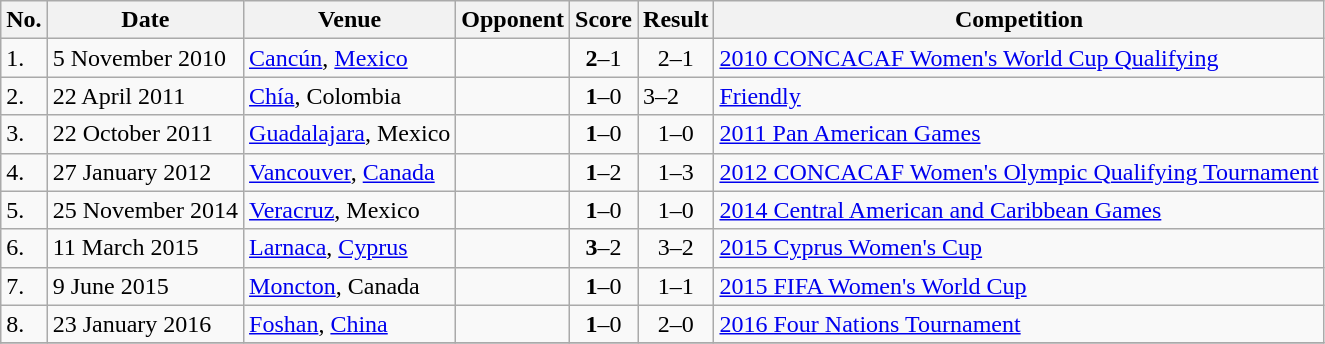<table class="wikitable">
<tr>
<th>No.</th>
<th>Date</th>
<th>Venue</th>
<th>Opponent</th>
<th>Score</th>
<th>Result</th>
<th>Competition</th>
</tr>
<tr>
<td>1.</td>
<td>5 November 2010</td>
<td><a href='#'>Cancún</a>, <a href='#'>Mexico</a></td>
<td></td>
<td align=center><strong>2</strong>–1</td>
<td align=center>2–1</td>
<td><a href='#'>2010 CONCACAF Women's World Cup Qualifying</a></td>
</tr>
<tr>
<td>2.</td>
<td>22 April 2011</td>
<td><a href='#'>Chía</a>, Colombia</td>
<td></td>
<td align=center><strong>1</strong>–0</td>
<td align-center>3–2</td>
<td><a href='#'>Friendly</a></td>
</tr>
<tr>
<td>3.</td>
<td>22 October 2011</td>
<td><a href='#'>Guadalajara</a>, Mexico</td>
<td></td>
<td align=center><strong>1</strong>–0</td>
<td align=center>1–0</td>
<td><a href='#'>2011 Pan American Games</a></td>
</tr>
<tr>
<td>4.</td>
<td>27 January 2012</td>
<td><a href='#'>Vancouver</a>, <a href='#'>Canada</a></td>
<td></td>
<td align=center><strong>1</strong>–2</td>
<td align=center>1–3</td>
<td><a href='#'>2012 CONCACAF Women's Olympic Qualifying Tournament</a></td>
</tr>
<tr>
<td>5.</td>
<td>25 November 2014</td>
<td><a href='#'>Veracruz</a>, Mexico</td>
<td></td>
<td align=center><strong>1</strong>–0</td>
<td align=center>1–0</td>
<td><a href='#'>2014 Central American and Caribbean Games</a></td>
</tr>
<tr>
<td>6.</td>
<td>11 March 2015</td>
<td><a href='#'>Larnaca</a>, <a href='#'>Cyprus</a></td>
<td></td>
<td align=center><strong>3</strong>–2</td>
<td align=center>3–2</td>
<td><a href='#'>2015 Cyprus Women's Cup</a></td>
</tr>
<tr>
<td>7.</td>
<td>9 June 2015</td>
<td><a href='#'>Moncton</a>, Canada</td>
<td></td>
<td align=center><strong>1</strong>–0</td>
<td align=center>1–1</td>
<td><a href='#'>2015 FIFA Women's World Cup</a></td>
</tr>
<tr>
<td>8.</td>
<td>23 January 2016</td>
<td><a href='#'>Foshan</a>, <a href='#'>China</a></td>
<td></td>
<td align=center><strong>1</strong>–0</td>
<td align=center>2–0</td>
<td><a href='#'>2016 Four Nations Tournament</a></td>
</tr>
<tr>
</tr>
</table>
